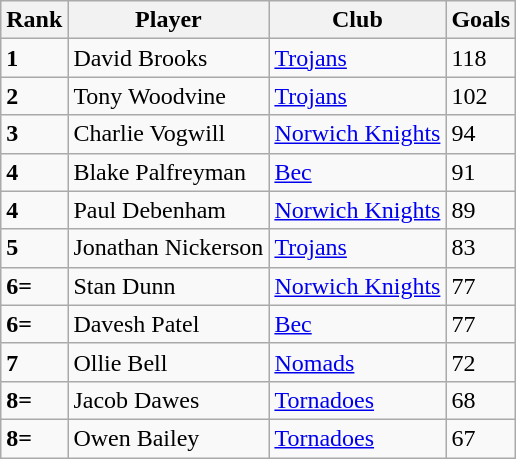<table class="wikitable">
<tr>
<th>Rank</th>
<th>Player</th>
<th>Club</th>
<th>Goals</th>
</tr>
<tr>
<td><strong>1</strong></td>
<td>David Brooks</td>
<td><a href='#'>Trojans</a></td>
<td>118</td>
</tr>
<tr>
<td><strong>2</strong></td>
<td>Tony Woodvine</td>
<td><a href='#'>Trojans</a></td>
<td>102</td>
</tr>
<tr>
<td><strong>3</strong></td>
<td>Charlie Vogwill</td>
<td><a href='#'>Norwich Knights</a></td>
<td>94</td>
</tr>
<tr>
<td><strong>4</strong></td>
<td>Blake Palfreyman</td>
<td><a href='#'>Bec</a></td>
<td>91</td>
</tr>
<tr>
<td><strong>4</strong></td>
<td>Paul Debenham</td>
<td><a href='#'>Norwich Knights</a></td>
<td>89</td>
</tr>
<tr>
<td><strong>5</strong></td>
<td>Jonathan Nickerson</td>
<td><a href='#'>Trojans</a></td>
<td>83</td>
</tr>
<tr>
<td><strong>6=</strong></td>
<td>Stan Dunn</td>
<td><a href='#'>Norwich Knights</a></td>
<td>77</td>
</tr>
<tr>
<td><strong>6=</strong></td>
<td>Davesh Patel</td>
<td><a href='#'>Bec</a></td>
<td>77</td>
</tr>
<tr>
<td><strong>7</strong></td>
<td>Ollie Bell</td>
<td><a href='#'>Nomads</a></td>
<td>72</td>
</tr>
<tr>
<td><strong>8=</strong></td>
<td>Jacob Dawes</td>
<td><a href='#'>Tornadoes</a></td>
<td>68</td>
</tr>
<tr>
<td><strong>8=</strong></td>
<td>Owen Bailey</td>
<td><a href='#'>Tornadoes</a></td>
<td>67</td>
</tr>
</table>
